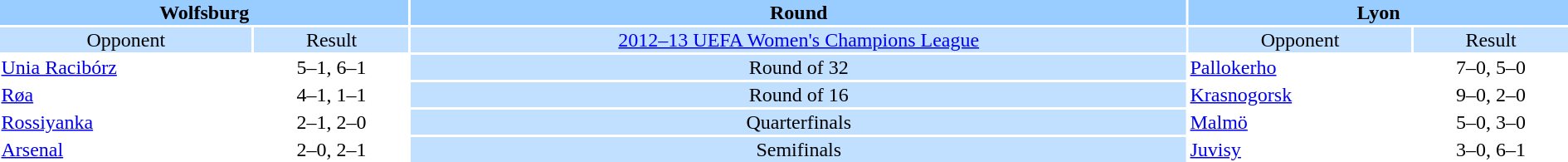<table width="100%" style="text-align:center">
<tr valign=top bgcolor=#99ccff>
<th colspan=2 style="width:1*">Wolfsburg</th>
<th>Round</th>
<th colspan=2 style="width:1*">Lyon</th>
</tr>
<tr valign=top bgcolor=#c1e0ff>
<td>Opponent</td>
<td>Result</td>
<td bgcolor=#c1e0ff><a href='#'>2012–13 UEFA Women's Champions League</a></td>
<td>Opponent</td>
<td>Result</td>
</tr>
<tr>
<td align=left> <a href='#'>Unia Racibórz</a></td>
<td>5–1, 6–1</td>
<td bgcolor=#c1e0ff>Round of 32</td>
<td align=left> <a href='#'>Pallokerho</a></td>
<td>7–0, 5–0</td>
</tr>
<tr>
<td align=left> <a href='#'>Røa</a></td>
<td>4–1, 1–1</td>
<td bgcolor=#c1e0ff>Round of 16</td>
<td align=left> <a href='#'>Krasnogorsk</a></td>
<td>9–0, 2–0</td>
</tr>
<tr>
<td align=left> <a href='#'>Rossiyanka</a></td>
<td>2–1, 2–0</td>
<td bgcolor=#c1e0ff>Quarterfinals</td>
<td align=left> <a href='#'>Malmö</a></td>
<td>5–0, 3–0</td>
</tr>
<tr>
<td align=left> <a href='#'>Arsenal</a></td>
<td>2–0, 2–1</td>
<td bgcolor=#c1e0ff>Semifinals</td>
<td align=left> <a href='#'>Juvisy</a></td>
<td>3–0, 6–1</td>
</tr>
</table>
